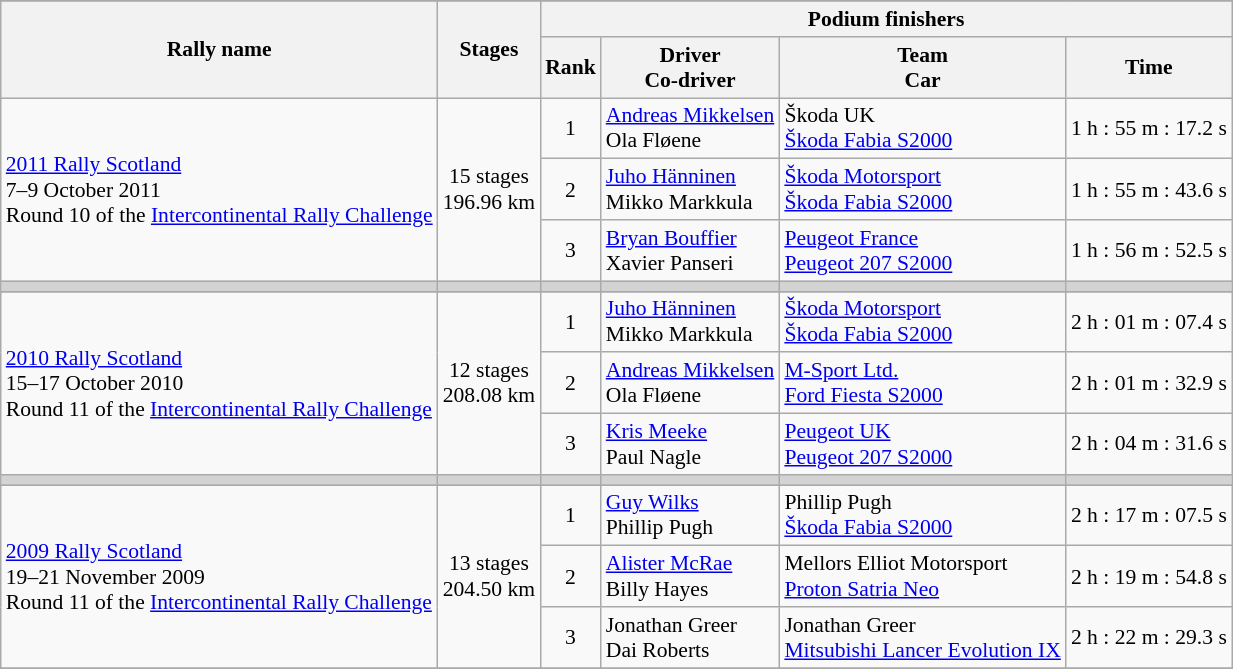<table class="wikitable" style="font-size:90%;">
<tr>
</tr>
<tr style="background:#efefef;">
<th rowspan=2>Rally name</th>
<th rowspan=2>Stages</th>
<th colspan=4>Podium finishers</th>
</tr>
<tr>
<th>Rank</th>
<th>Driver<br>Co-driver</th>
<th>Team<br>Car</th>
<th>Time</th>
</tr>
<tr>
<td rowspan=3><a href='#'>2011 Rally Scotland</a><br> 7–9 October 2011<br>Round 10 of the <a href='#'>Intercontinental Rally Challenge</a></td>
<td rowspan=3 align=center>15 stages<br> 196.96 km</td>
<td align=center>1</td>
<td> <a href='#'>Andreas Mikkelsen</a> <br>  Ola Fløene</td>
<td> Škoda UK <br>   <a href='#'>Škoda Fabia S2000</a></td>
<td align=center>1 h : 55 m : 17.2 s</td>
</tr>
<tr>
<td align=center>2</td>
<td> <a href='#'>Juho Hänninen</a> <br>  Mikko Markkula</td>
<td> <a href='#'>Škoda Motorsport</a> <br>   <a href='#'>Škoda Fabia S2000</a></td>
<td align=center>1 h : 55 m : 43.6 s</td>
</tr>
<tr>
<td align=center>3</td>
<td> <a href='#'>Bryan Bouffier</a> <br>  Xavier Panseri</td>
<td> <a href='#'>Peugeot France</a> <br>  <a href='#'>Peugeot 207 S2000</a></td>
<td align=center>1 h : 56 m : 52.5 s</td>
</tr>
<tr style="background:lightgrey;">
<td></td>
<td></td>
<td></td>
<td></td>
<td></td>
<td></td>
</tr>
<tr>
</tr>
<tr>
<td rowspan=3><a href='#'>2010 Rally Scotland</a><br> 15–17 October 2010<br>Round 11 of the <a href='#'>Intercontinental Rally Challenge</a></td>
<td rowspan=3 align=center>12 stages<br> 208.08 km</td>
<td align=center>1</td>
<td> <a href='#'>Juho Hänninen</a> <br>  Mikko Markkula</td>
<td> <a href='#'>Škoda Motorsport</a> <br>   <a href='#'>Škoda Fabia S2000</a></td>
<td align=center>2 h : 01 m : 07.4 s</td>
</tr>
<tr>
<td align=center>2</td>
<td> <a href='#'>Andreas Mikkelsen</a> <br>  Ola Fløene</td>
<td> <a href='#'>M-Sport Ltd.</a> <br>  <a href='#'>Ford Fiesta S2000</a></td>
<td align=center>2 h : 01 m : 32.9 s</td>
</tr>
<tr>
<td align=center>3</td>
<td> <a href='#'>Kris Meeke</a> <br>  Paul Nagle</td>
<td> <a href='#'>Peugeot UK</a> <br>  <a href='#'>Peugeot 207 S2000</a></td>
<td align=center>2 h : 04 m : 31.6 s</td>
</tr>
<tr style="background:lightgrey;">
<td></td>
<td></td>
<td></td>
<td></td>
<td></td>
<td></td>
</tr>
<tr>
</tr>
<tr>
<td rowspan=3><a href='#'>2009 Rally Scotland</a><br> 19–21 November 2009<br>Round 11 of the <a href='#'>Intercontinental Rally Challenge</a></td>
<td rowspan=3 align=center>13 stages<br> 204.50 km</td>
<td align=center>1</td>
<td> <a href='#'>Guy Wilks</a> <br>  Phillip Pugh</td>
<td> Phillip Pugh <br>  <a href='#'>Škoda Fabia S2000</a></td>
<td align=center>2 h : 17 m : 07.5 s</td>
</tr>
<tr>
<td align=center>2</td>
<td> <a href='#'>Alister McRae</a> <br>  Billy Hayes</td>
<td> Mellors Elliot Motorsport <br>  <a href='#'>Proton Satria Neo</a></td>
<td align=center>2 h : 19 m : 54.8 s</td>
</tr>
<tr>
<td align=center>3</td>
<td> Jonathan Greer <br>  Dai Roberts</td>
<td> Jonathan Greer <br>  <a href='#'>Mitsubishi Lancer Evolution IX</a></td>
<td align=center>2 h : 22 m : 29.3 s</td>
</tr>
<tr style="background:lightgrey;">
</tr>
</table>
